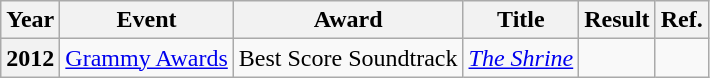<table class="wikitable plainrowheaders sortable">
<tr>
<th scope="col">Year</th>
<th scope="col">Event</th>
<th scope="col">Award</th>
<th scope="col">Title</th>
<th scope="col">Result</th>
<th scope="col">Ref.</th>
</tr>
<tr>
<th scope="row">2012</th>
<td><a href='#'>Grammy Awards</a></td>
<td>Best Score Soundtrack</td>
<td><em><a href='#'>The Shrine</a></em></td>
<td></td>
<td></td>
</tr>
</table>
